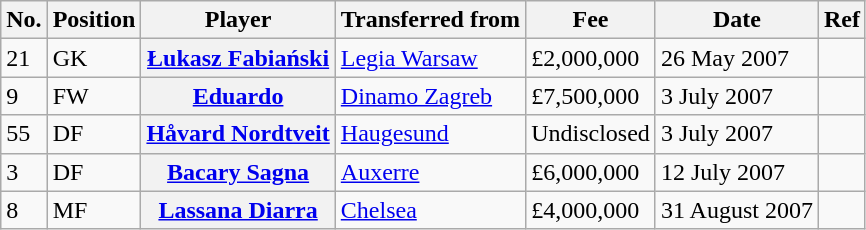<table class="wikitable plainrowheaders" style="text-align:center; text-align:left">
<tr>
<th scope="col">No.</th>
<th scope="col">Position</th>
<th scope="col">Player</th>
<th scope="col">Transferred from</th>
<th scope="col">Fee</th>
<th scope="col">Date</th>
<th scope="col">Ref</th>
</tr>
<tr>
<td>21</td>
<td>GK</td>
<th scope="row"><a href='#'>Łukasz Fabiański</a></th>
<td><a href='#'>Legia Warsaw</a></td>
<td>£2,000,000</td>
<td>26 May 2007</td>
<td></td>
</tr>
<tr>
<td>9</td>
<td>FW</td>
<th scope="row"><a href='#'>Eduardo</a></th>
<td><a href='#'>Dinamo Zagreb</a></td>
<td>£7,500,000</td>
<td>3 July 2007</td>
<td></td>
</tr>
<tr>
<td>55</td>
<td>DF</td>
<th scope="row"><a href='#'>Håvard Nordtveit</a></th>
<td><a href='#'>Haugesund</a></td>
<td>Undisclosed</td>
<td>3 July 2007</td>
<td></td>
</tr>
<tr>
<td>3</td>
<td>DF</td>
<th scope="row"><a href='#'>Bacary Sagna</a></th>
<td><a href='#'>Auxerre</a></td>
<td>£6,000,000</td>
<td>12 July 2007</td>
<td></td>
</tr>
<tr>
<td>8</td>
<td>MF</td>
<th scope="row"><a href='#'>Lassana Diarra</a></th>
<td><a href='#'>Chelsea</a></td>
<td>£4,000,000</td>
<td>31 August 2007</td>
<td></td>
</tr>
</table>
